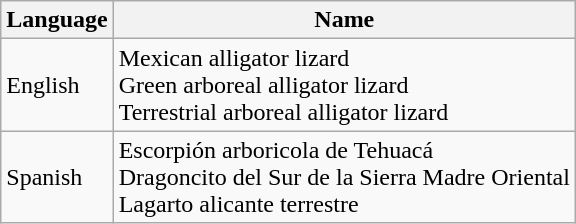<table class="wikitable">
<tr>
<th>Language</th>
<th>Name</th>
</tr>
<tr>
<td>English</td>
<td>Mexican alligator lizard<br>Green arboreal alligator lizard<br>Terrestrial arboreal alligator lizard</td>
</tr>
<tr>
<td>Spanish</td>
<td>Escorpión arboricola de Tehuacá<br>Dragoncito del Sur de la Sierra Madre Oriental<br>Lagarto alicante terrestre</td>
</tr>
</table>
